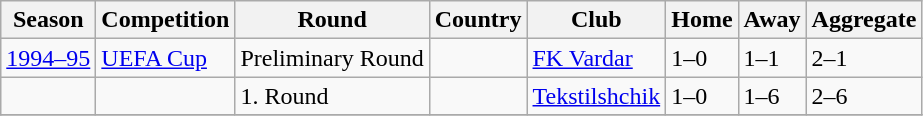<table class="wikitable">
<tr>
<th>Season</th>
<th>Competition</th>
<th>Round</th>
<th>Country</th>
<th>Club</th>
<th>Home</th>
<th>Away</th>
<th>Aggregate</th>
</tr>
<tr>
<td><a href='#'>1994–95</a></td>
<td><a href='#'>UEFA Cup</a></td>
<td>Preliminary Round</td>
<td></td>
<td><a href='#'>FK Vardar</a></td>
<td>1–0</td>
<td>1–1</td>
<td>2–1</td>
</tr>
<tr>
<td></td>
<td></td>
<td>1. Round</td>
<td></td>
<td><a href='#'>Tekstilshchik</a></td>
<td>1–0</td>
<td>1–6</td>
<td>2–6</td>
</tr>
<tr>
</tr>
</table>
